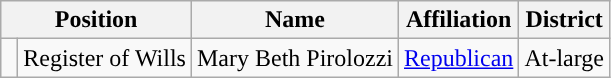<table class=wikitable>
<tr>
<th colspan="2" style="text-align:center; vertical-align:bottom;">Position</th>
<th style="text-align:center;">Name</th>
<th valign=bottom>Affiliation</th>
<th style="vertical-align:bottom; text-align:center;">District</th>
</tr>
<tr>
<td style="background-color:"> </td>
<td>Register of Wills</td>
<td>Mary Beth Pirolozzi</td>
<td style="text-align:center;"><a href='#'>Republican</a></td>
<td style="text-align:center;">At-large</td>
</tr>
</table>
